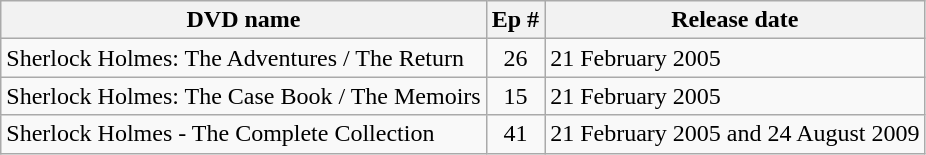<table class="wikitable">
<tr>
<th>DVD name</th>
<th>Ep #</th>
<th>Release date</th>
</tr>
<tr>
<td>Sherlock Holmes: The Adventures / The Return</td>
<td style="text-align:center;">26</td>
<td>21 February 2005</td>
</tr>
<tr>
<td>Sherlock Holmes: The Case Book / The Memoirs</td>
<td style="text-align:center;">15</td>
<td>21 February 2005</td>
</tr>
<tr>
<td>Sherlock Holmes - The Complete Collection</td>
<td style="text-align:center;">41</td>
<td>21 February 2005 and 24 August 2009</td>
</tr>
</table>
